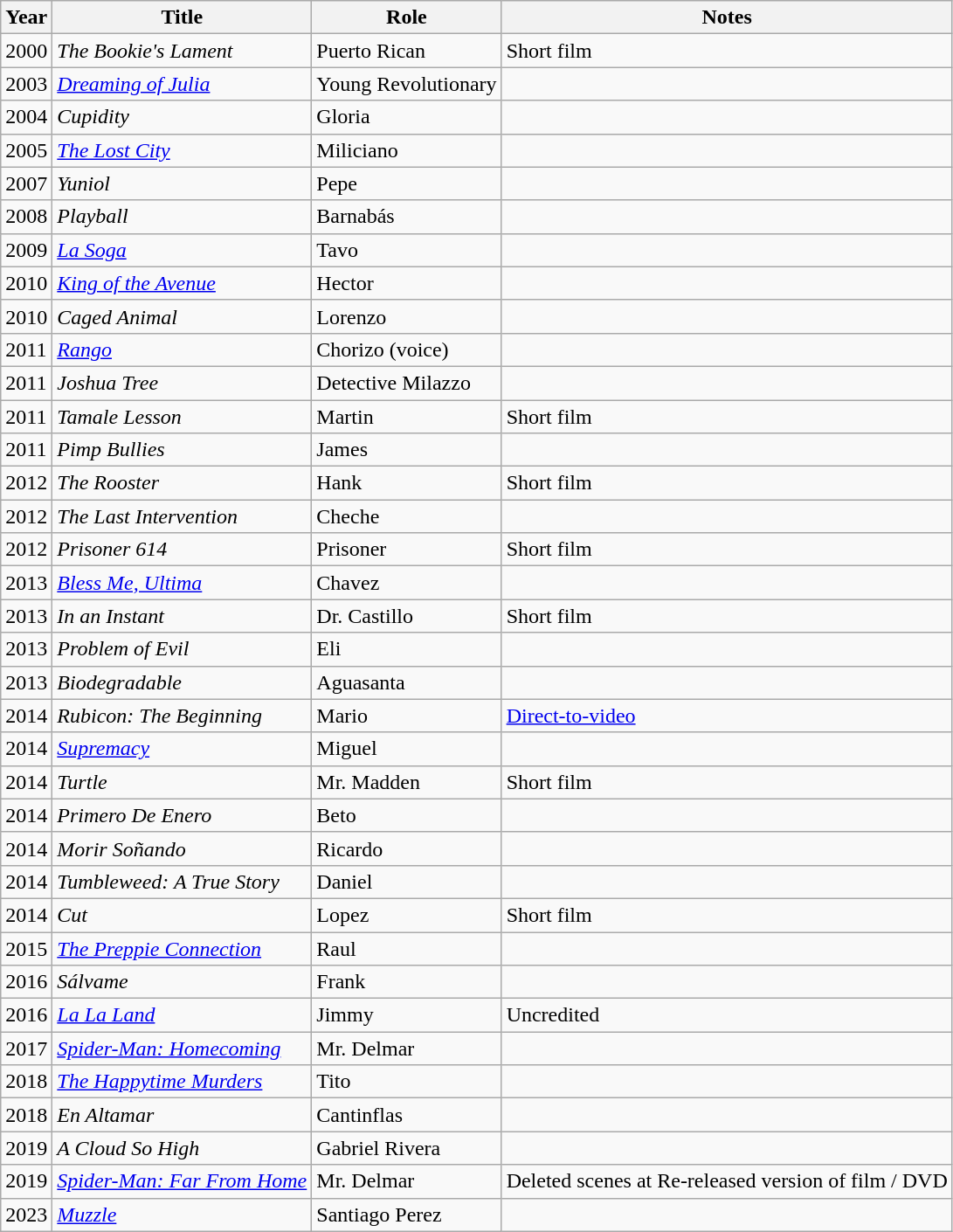<table class="wikitable">
<tr>
<th>Year</th>
<th>Title</th>
<th>Role</th>
<th>Notes</th>
</tr>
<tr>
<td>2000</td>
<td><em>The Bookie's Lament</em></td>
<td>Puerto Rican</td>
<td>Short film</td>
</tr>
<tr>
<td>2003</td>
<td><em><a href='#'>Dreaming of Julia</a></em></td>
<td>Young Revolutionary</td>
<td></td>
</tr>
<tr>
<td>2004</td>
<td><em>Cupidity</em></td>
<td>Gloria</td>
<td></td>
</tr>
<tr>
<td>2005</td>
<td><em><a href='#'>The Lost City</a></em></td>
<td>Miliciano</td>
<td></td>
</tr>
<tr>
<td>2007</td>
<td><em>Yuniol</em></td>
<td>Pepe</td>
<td></td>
</tr>
<tr>
<td>2008</td>
<td><em>Playball</em></td>
<td>Barnabás</td>
<td></td>
</tr>
<tr>
<td>2009</td>
<td><em><a href='#'>La Soga</a></em></td>
<td>Tavo</td>
<td></td>
</tr>
<tr>
<td>2010</td>
<td><em><a href='#'>King of the Avenue</a></em></td>
<td>Hector</td>
<td></td>
</tr>
<tr>
<td>2010</td>
<td><em>Caged Animal</em></td>
<td>Lorenzo</td>
<td></td>
</tr>
<tr>
<td>2011</td>
<td><em><a href='#'>Rango</a></em></td>
<td>Chorizo (voice)</td>
<td></td>
</tr>
<tr>
<td>2011</td>
<td><em>Joshua Tree</em></td>
<td>Detective Milazzo</td>
<td></td>
</tr>
<tr>
<td>2011</td>
<td><em>Tamale Lesson</em></td>
<td>Martin</td>
<td>Short film</td>
</tr>
<tr>
<td>2011</td>
<td><em>Pimp Bullies</em></td>
<td>James</td>
<td></td>
</tr>
<tr>
<td>2012</td>
<td><em>The Rooster</em></td>
<td>Hank</td>
<td>Short film</td>
</tr>
<tr>
<td>2012</td>
<td><em>The Last Intervention</em></td>
<td>Cheche</td>
<td></td>
</tr>
<tr>
<td>2012</td>
<td><em>Prisoner 614</em></td>
<td>Prisoner</td>
<td>Short film</td>
</tr>
<tr>
<td>2013</td>
<td><em><a href='#'>Bless Me, Ultima</a></em></td>
<td>Chavez</td>
<td></td>
</tr>
<tr>
<td>2013</td>
<td><em>In an Instant</em></td>
<td>Dr. Castillo</td>
<td>Short film</td>
</tr>
<tr>
<td>2013</td>
<td><em>Problem of Evil</em></td>
<td>Eli</td>
<td></td>
</tr>
<tr>
<td>2013</td>
<td><em>Biodegradable</em></td>
<td>Aguasanta</td>
<td></td>
</tr>
<tr>
<td>2014</td>
<td><em>Rubicon: The Beginning</em></td>
<td>Mario</td>
<td><a href='#'>Direct-to-video</a></td>
</tr>
<tr>
<td>2014</td>
<td><em><a href='#'>Supremacy</a></em></td>
<td>Miguel</td>
<td></td>
</tr>
<tr>
<td>2014</td>
<td><em>Turtle</em></td>
<td>Mr. Madden</td>
<td>Short film</td>
</tr>
<tr>
<td>2014</td>
<td><em>Primero De Enero</em></td>
<td>Beto</td>
<td></td>
</tr>
<tr>
<td>2014</td>
<td><em>Morir Soñando</em></td>
<td>Ricardo</td>
<td></td>
</tr>
<tr>
<td>2014</td>
<td><em>Tumbleweed: A True Story</em></td>
<td>Daniel</td>
<td></td>
</tr>
<tr>
<td>2014</td>
<td><em>Cut</em></td>
<td>Lopez</td>
<td>Short film</td>
</tr>
<tr>
<td>2015</td>
<td><em><a href='#'>The Preppie Connection</a></em></td>
<td>Raul</td>
<td></td>
</tr>
<tr>
<td>2016</td>
<td><em>Sálvame</em></td>
<td>Frank</td>
<td></td>
</tr>
<tr>
<td>2016</td>
<td><em><a href='#'>La La Land</a></em></td>
<td>Jimmy</td>
<td>Uncredited</td>
</tr>
<tr>
<td>2017</td>
<td><em><a href='#'>Spider-Man: Homecoming</a></em></td>
<td>Mr. Delmar</td>
<td></td>
</tr>
<tr>
<td>2018</td>
<td><em><a href='#'>The Happytime Murders</a></em></td>
<td>Tito</td>
<td></td>
</tr>
<tr>
<td>2018</td>
<td><em>En Altamar</em></td>
<td>Cantinflas</td>
<td></td>
</tr>
<tr>
<td>2019</td>
<td><em>A Cloud So High</em></td>
<td>Gabriel Rivera</td>
<td></td>
</tr>
<tr>
<td>2019</td>
<td><em><a href='#'>Spider-Man: Far From Home</a></em></td>
<td>Mr. Delmar</td>
<td>Deleted scenes at Re-released version of film / DVD</td>
</tr>
<tr>
<td>2023</td>
<td><em><a href='#'>Muzzle</a></em></td>
<td>Santiago Perez</td>
<td></td>
</tr>
</table>
